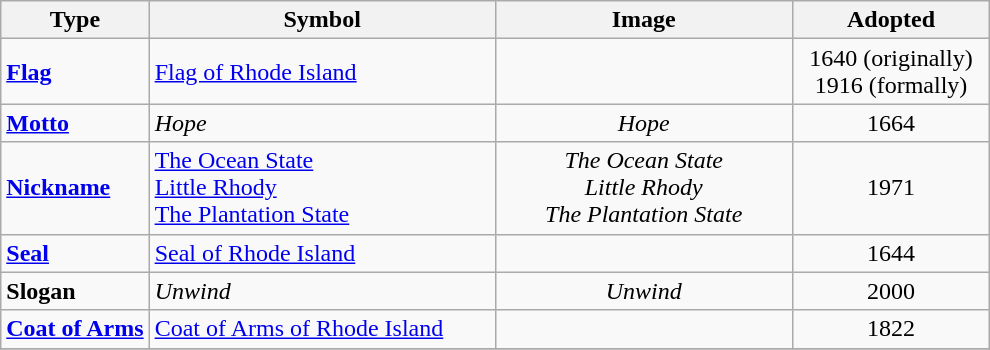<table class="wikitable">
<tr>
<th width=15%>Type</th>
<th width=35%>Symbol</th>
<th width=30%>Image</th>
<th width=20%>Adopted</th>
</tr>
<tr>
<td><strong><a href='#'>Flag</a></strong></td>
<td><a href='#'>Flag of Rhode Island</a></td>
<td align=center></td>
<td align=center>1640 (originally)<br>1916 (formally)</td>
</tr>
<tr>
<td><strong><a href='#'>Motto</a></strong></td>
<td><em>Hope</em></td>
<td align=center><em>Hope</em></td>
<td align=center>1664</td>
</tr>
<tr>
<td><strong><a href='#'>Nickname</a></strong></td>
<td><a href='#'>The Ocean State</a><br><a href='#'>Little Rhody</a><br><a href='#'>The Plantation State</a></td>
<td align=center><em>The Ocean State</em><br><em>Little Rhody</em><br><em>The Plantation State</em></td>
<td align=center>1971</td>
</tr>
<tr>
<td><strong><a href='#'>Seal</a></strong></td>
<td><a href='#'>Seal of Rhode Island</a></td>
<td align=center></td>
<td align=center>1644</td>
</tr>
<tr>
<td><strong>Slogan</strong></td>
<td><em>Unwind</em></td>
<td align=center><em>Unwind</em><br></td>
<td align=center>2000</td>
</tr>
<tr>
<td><strong><a href='#'>Coat of Arms</a></strong></td>
<td><a href='#'>Coat of Arms of Rhode Island</a></td>
<td align=center></td>
<td align=center>1822</td>
</tr>
<tr>
</tr>
</table>
